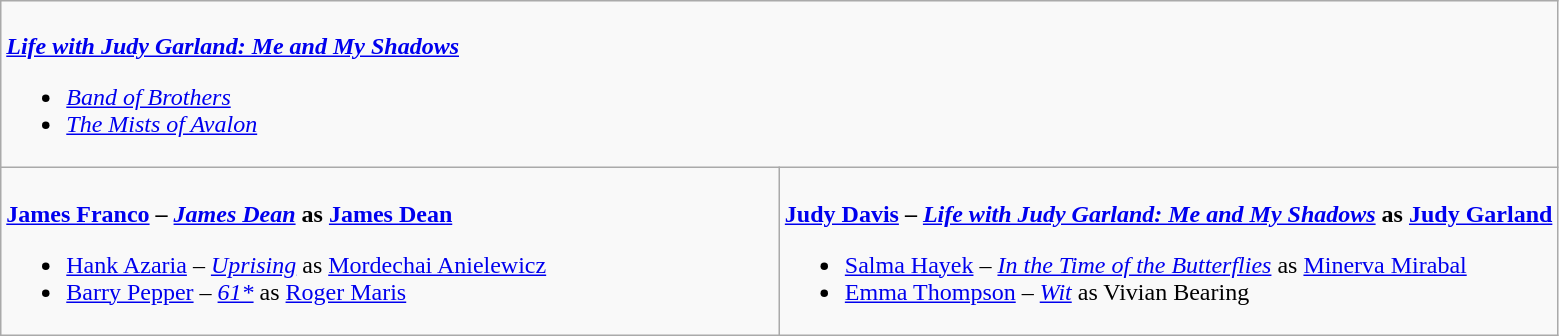<table class=wikitable>
<tr>
<td valign="top" width="50%" colspan="2"><br><strong><em><a href='#'>Life with Judy Garland: Me and My Shadows</a></em></strong><ul><li><em><a href='#'>Band of Brothers</a></em></li><li><em><a href='#'>The Mists of Avalon</a></em></li></ul></td>
</tr>
<tr>
<td valign="top" width="50%"><br><strong><a href='#'>James Franco</a> – <em><a href='#'>James Dean</a></em> as <a href='#'>James Dean</a></strong><ul><li><a href='#'>Hank Azaria</a> – <em><a href='#'>Uprising</a></em> as <a href='#'>Mordechai Anielewicz</a></li><li><a href='#'>Barry Pepper</a> – <em><a href='#'>61*</a></em> as <a href='#'>Roger Maris</a></li></ul></td>
<td valign="top" width="50%"><br><strong><a href='#'>Judy Davis</a> – <em><a href='#'>Life with Judy Garland: Me and My Shadows</a></em> as <a href='#'>Judy Garland</a></strong><ul><li><a href='#'>Salma Hayek</a> – <em><a href='#'>In the Time of the Butterflies</a></em> as <a href='#'>Minerva Mirabal</a></li><li><a href='#'>Emma Thompson</a> – <em><a href='#'>Wit</a></em> as Vivian Bearing</li></ul></td>
</tr>
</table>
